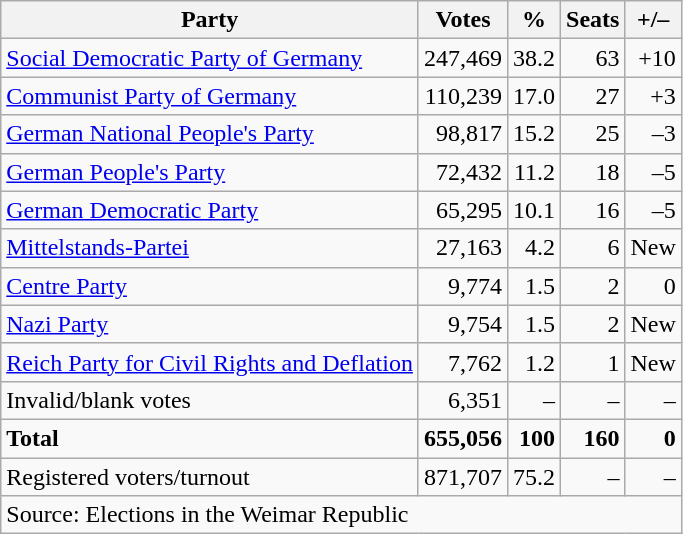<table class="wikitable" style="text-align:right">
<tr>
<th>Party</th>
<th>Votes</th>
<th>%</th>
<th>Seats</th>
<th>+/–</th>
</tr>
<tr>
<td align="left"><a href='#'>Social Democratic Party of Germany</a></td>
<td>247,469</td>
<td>38.2</td>
<td>63</td>
<td>+10</td>
</tr>
<tr>
<td align="left"><a href='#'>Communist Party of Germany</a></td>
<td>110,239</td>
<td>17.0</td>
<td>27</td>
<td>+3</td>
</tr>
<tr>
<td align="left"><a href='#'>German National People's Party</a></td>
<td>98,817</td>
<td>15.2</td>
<td>25</td>
<td>–3</td>
</tr>
<tr>
<td align="left"><a href='#'>German People's Party</a></td>
<td>72,432</td>
<td>11.2</td>
<td>18</td>
<td>–5</td>
</tr>
<tr>
<td align="left"><a href='#'>German Democratic Party</a></td>
<td>65,295</td>
<td>10.1</td>
<td>16</td>
<td>–5</td>
</tr>
<tr>
<td align="left"><a href='#'>Mittelstands-Partei</a></td>
<td>27,163</td>
<td>4.2</td>
<td>6</td>
<td>New</td>
</tr>
<tr>
<td align="left"><a href='#'>Centre Party</a></td>
<td>9,774</td>
<td>1.5</td>
<td>2</td>
<td>0</td>
</tr>
<tr>
<td align="left"><a href='#'>Nazi Party</a></td>
<td>9,754</td>
<td>1.5</td>
<td>2</td>
<td>New</td>
</tr>
<tr>
<td align="left"><a href='#'>Reich Party for Civil Rights and Deflation</a></td>
<td>7,762</td>
<td>1.2</td>
<td>1</td>
<td>New</td>
</tr>
<tr>
<td align="left">Invalid/blank votes</td>
<td>6,351</td>
<td>–</td>
<td>–</td>
<td>–</td>
</tr>
<tr>
<td align="left"><strong>Total</strong></td>
<td><strong>655,056</strong></td>
<td><strong>100</strong></td>
<td><strong>160</strong></td>
<td><strong>0</strong></td>
</tr>
<tr>
<td align="left">Registered voters/turnout</td>
<td>871,707</td>
<td>75.2</td>
<td>–</td>
<td>–</td>
</tr>
<tr>
<td colspan="5" align="left">Source: Elections in the Weimar Republic</td>
</tr>
</table>
